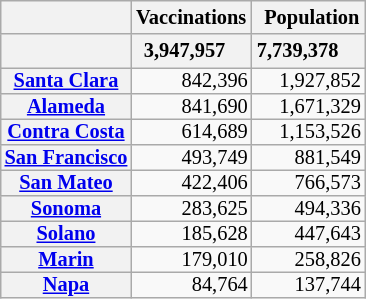<table class="wikitable plainrowheaders sortable" style="text-align:right; font-size:85%; margin:0">
<tr>
<th></th>
<th style="text-align:right; padding-right:3px;" scope="col">Vaccinations</th>
<th style="text-align:right; padding-right:3px;" scope="col">Population</th>
</tr>
<tr>
<th></th>
<th style="text-align:right; padding-right:17px; padding-left:3px;" scope="row"><strong>3,947,957</strong></th>
<th style="text-align:right; padding-right:17px; padding-left:3px;" scope="row"><strong>7,739,378</strong></th>
</tr>
<tr>
<th style="padding:0px 2px;"><a href='#'>Santa Clara</a></th>
<td style="padding:0px 2px;">842,396</td>
<td style="padding:0px 2px;">1,927,852</td>
</tr>
<tr>
<th style="padding:0px 2px;"><a href='#'>Alameda</a></th>
<td style="padding:0px 2px;">841,690</td>
<td style="padding:0px 2px;">1,671,329</td>
</tr>
<tr>
<th style="padding:0px 2px;"><a href='#'>Contra Costa</a></th>
<td style="padding:0px 2px;">614,689</td>
<td style="padding:0px 2px;">1,153,526</td>
</tr>
<tr>
<th style="padding:0px 2px;"><a href='#'>San Francisco</a></th>
<td style="padding:0px 2px;">493,749</td>
<td style="padding:0px 2px;">881,549</td>
</tr>
<tr>
<th style="padding:0px 2px;"><a href='#'>San Mateo</a></th>
<td style="padding:0px 2px;">422,406</td>
<td style="padding:0px 2px;">766,573</td>
</tr>
<tr>
<th style="padding:0px 2px;"><a href='#'>Sonoma</a></th>
<td style="padding:0px 2px;">283,625</td>
<td style="padding:0px 2px;">494,336</td>
</tr>
<tr>
<th style="padding:0px 2px;"><a href='#'>Solano</a></th>
<td style="padding:0px 2px;">185,628</td>
<td style="padding:0px 2px;">447,643</td>
</tr>
<tr>
<th style="padding:0px 2px;"><a href='#'>Marin</a></th>
<td style="padding:0px 2px;">179,010</td>
<td style="padding:0px 2px;">258,826</td>
</tr>
<tr>
<th style="padding:0px 2px;"><a href='#'>Napa</a></th>
<td style="padding:0px 2px;">84,764</td>
<td style="padding:0px 2px;">137,744</td>
</tr>
</table>
